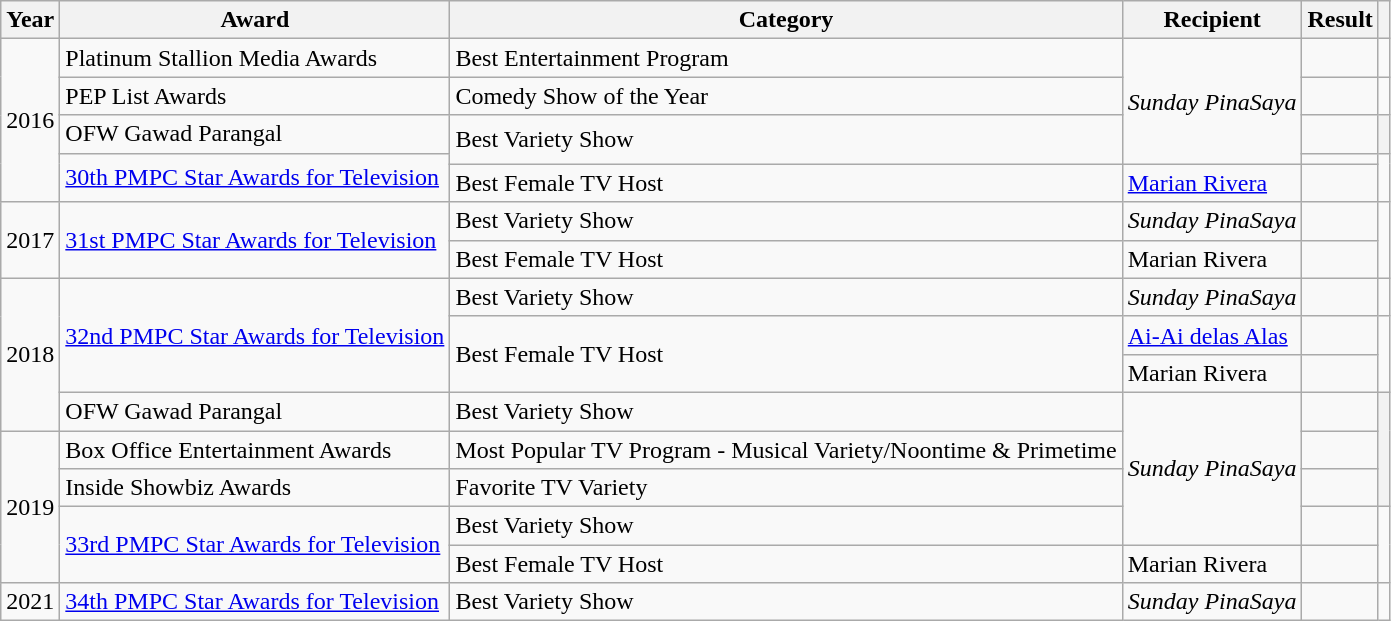<table class="wikitable">
<tr>
<th>Year</th>
<th>Award</th>
<th>Category</th>
<th>Recipient</th>
<th>Result</th>
<th></th>
</tr>
<tr>
<td rowspan=5>2016</td>
<td>Platinum Stallion Media Awards</td>
<td>Best Entertainment Program</td>
<td rowspan=4><em>Sunday PinaSaya</em></td>
<td></td>
<td></td>
</tr>
<tr>
<td>PEP List Awards</td>
<td>Comedy Show of the Year</td>
<td></td>
<td></td>
</tr>
<tr>
<td>OFW Gawad Parangal</td>
<td rowspan=2>Best Variety Show</td>
<td></td>
<th></th>
</tr>
<tr>
<td rowspan=2><a href='#'>30th PMPC Star Awards for Television</a></td>
<td></td>
<td rowspan=2></td>
</tr>
<tr>
<td>Best Female TV Host</td>
<td><a href='#'>Marian Rivera</a></td>
<td></td>
</tr>
<tr>
<td rowspan=2>2017</td>
<td rowspan=2><a href='#'>31st PMPC Star Awards for Television</a></td>
<td>Best Variety Show</td>
<td><em>Sunday PinaSaya</em></td>
<td></td>
<td rowspan=2></td>
</tr>
<tr>
<td>Best Female TV Host</td>
<td>Marian Rivera</td>
<td></td>
</tr>
<tr>
<td rowspan=4>2018</td>
<td rowspan=3><a href='#'>32nd PMPC Star Awards for Television</a></td>
<td>Best Variety Show</td>
<td><em>Sunday PinaSaya</em></td>
<td></td>
<td></td>
</tr>
<tr>
<td rowspan=2>Best Female TV Host</td>
<td><a href='#'>Ai-Ai delas Alas</a></td>
<td></td>
<td rowspan=2></td>
</tr>
<tr>
<td>Marian Rivera</td>
<td></td>
</tr>
<tr>
<td>OFW Gawad Parangal</td>
<td>Best Variety Show</td>
<td rowspan=4><em>Sunday PinaSaya</em></td>
<td></td>
<th rowspan=3></th>
</tr>
<tr>
<td rowspan=4>2019</td>
<td>Box Office Entertainment Awards</td>
<td>Most Popular TV Program - Musical Variety/Noontime & Primetime</td>
<td></td>
</tr>
<tr>
<td>Inside Showbiz Awards</td>
<td>Favorite TV Variety</td>
<td></td>
</tr>
<tr>
<td rowspan=2><a href='#'>33rd PMPC Star Awards for Television</a></td>
<td>Best Variety Show</td>
<td></td>
<td rowspan=2></td>
</tr>
<tr>
<td>Best Female TV Host</td>
<td>Marian Rivera</td>
<td></td>
</tr>
<tr>
<td>2021</td>
<td><a href='#'>34th PMPC Star Awards for Television</a></td>
<td>Best Variety Show</td>
<td><em>Sunday PinaSaya</em></td>
<td></td>
<td></td>
</tr>
</table>
